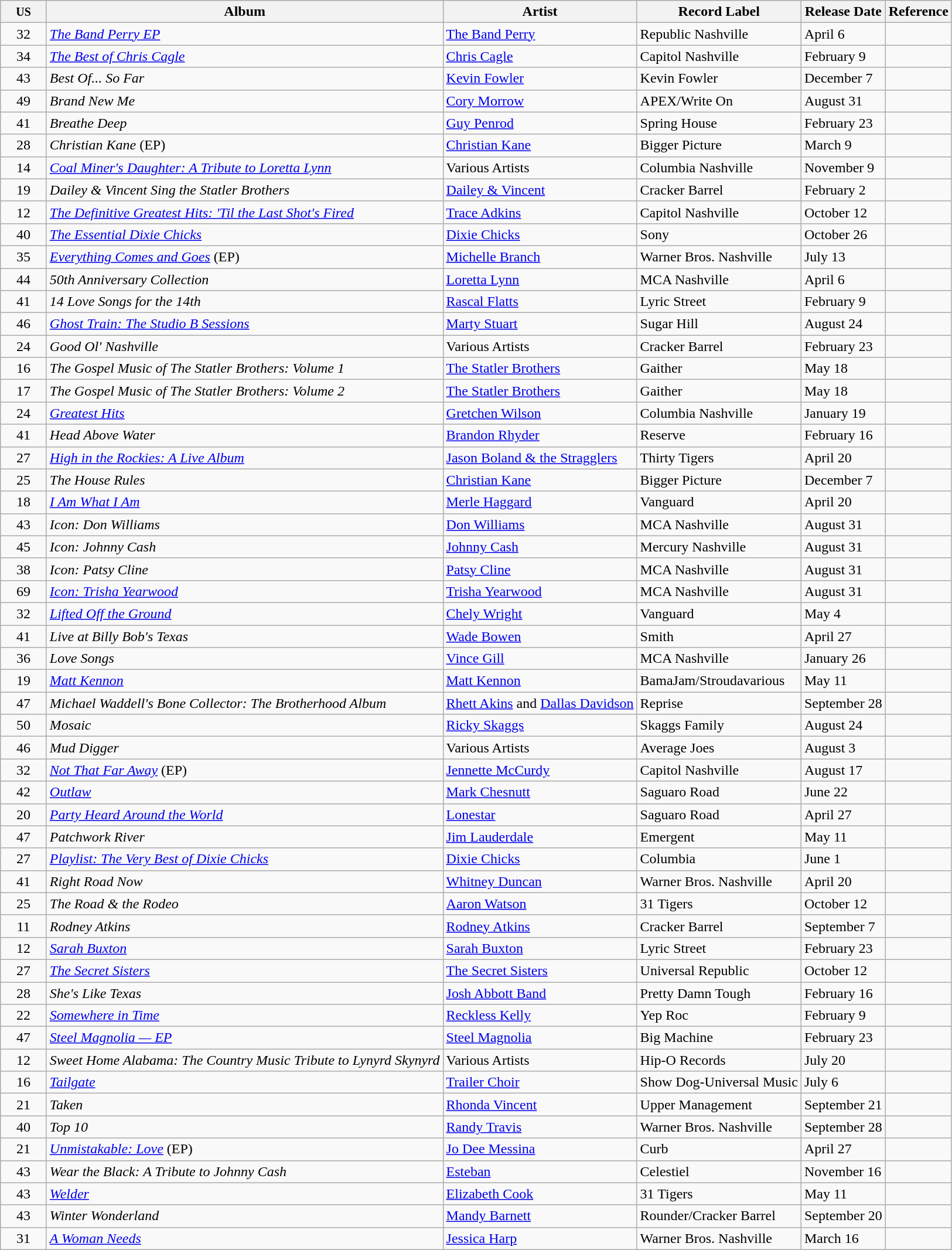<table class="wikitable sortable">
<tr>
<th width=45><small>US</small></th>
<th>Album</th>
<th>Artist</th>
<th>Record Label</th>
<th>Release Date</th>
<th>Reference</th>
</tr>
<tr>
<td align="center">32</td>
<td><em><a href='#'>The Band Perry EP</a></em></td>
<td><a href='#'>The Band Perry</a></td>
<td>Republic Nashville</td>
<td>April 6</td>
<td align=center></td>
</tr>
<tr>
<td align="center">34</td>
<td><em><a href='#'>The Best of Chris Cagle</a></em></td>
<td><a href='#'>Chris Cagle</a></td>
<td>Capitol Nashville</td>
<td>February 9</td>
<td></td>
</tr>
<tr>
<td align="center">43</td>
<td><em>Best Of... So Far</em></td>
<td><a href='#'>Kevin Fowler</a></td>
<td>Kevin Fowler</td>
<td>December 7</td>
<td></td>
</tr>
<tr>
<td align="center">49</td>
<td><em>Brand New Me</em></td>
<td><a href='#'>Cory Morrow</a></td>
<td>APEX/Write On</td>
<td>August 31</td>
<td></td>
</tr>
<tr>
<td align="center">41</td>
<td><em>Breathe Deep</em></td>
<td><a href='#'>Guy Penrod</a></td>
<td>Spring House</td>
<td>February 23</td>
<td></td>
</tr>
<tr>
<td align="center">28</td>
<td><em>Christian Kane</em> (EP)</td>
<td><a href='#'>Christian Kane</a></td>
<td>Bigger Picture</td>
<td>March 9</td>
<td></td>
</tr>
<tr>
<td align="center">14</td>
<td><em><a href='#'>Coal Miner's Daughter: A Tribute to Loretta Lynn</a></em></td>
<td>Various Artists</td>
<td>Columbia Nashville</td>
<td>November 9</td>
<td></td>
</tr>
<tr>
<td align="center">19</td>
<td><em>Dailey & Vincent Sing the Statler Brothers</em></td>
<td><a href='#'>Dailey & Vincent</a></td>
<td>Cracker Barrel</td>
<td>February 2</td>
<td></td>
</tr>
<tr>
<td align="center">12</td>
<td><em><a href='#'>The Definitive Greatest Hits: 'Til the Last Shot's Fired</a></em></td>
<td><a href='#'>Trace Adkins</a></td>
<td>Capitol Nashville</td>
<td>October 12</td>
<td></td>
</tr>
<tr>
<td align="center">40</td>
<td><em><a href='#'>The Essential Dixie Chicks</a></em></td>
<td><a href='#'>Dixie Chicks</a></td>
<td>Sony</td>
<td>October 26</td>
<td></td>
</tr>
<tr>
<td align="center">35</td>
<td><em><a href='#'>Everything Comes and Goes</a></em> (EP)</td>
<td><a href='#'>Michelle Branch</a></td>
<td>Warner Bros. Nashville</td>
<td>July 13</td>
<td></td>
</tr>
<tr>
<td align="center">44</td>
<td><em>50th Anniversary Collection</em></td>
<td><a href='#'>Loretta Lynn</a></td>
<td>MCA Nashville</td>
<td>April 6</td>
<td></td>
</tr>
<tr>
<td align="center">41</td>
<td><em>14 Love Songs for the 14th</em></td>
<td><a href='#'>Rascal Flatts</a></td>
<td>Lyric Street</td>
<td>February 9</td>
<td></td>
</tr>
<tr>
<td align="center">46</td>
<td><em><a href='#'>Ghost Train: The Studio B Sessions</a></em></td>
<td><a href='#'>Marty Stuart</a></td>
<td>Sugar Hill</td>
<td>August 24</td>
<td align=center></td>
</tr>
<tr>
<td align="center">24</td>
<td><em>Good Ol' Nashville</em></td>
<td>Various Artists</td>
<td>Cracker Barrel</td>
<td>February 23</td>
<td></td>
</tr>
<tr>
<td align="center">16</td>
<td><em>The Gospel Music of The Statler Brothers: Volume 1</em></td>
<td><a href='#'>The Statler Brothers</a></td>
<td>Gaither</td>
<td>May 18</td>
<td></td>
</tr>
<tr>
<td align="center">17</td>
<td><em>The Gospel Music of The Statler Brothers: Volume 2</em></td>
<td><a href='#'>The Statler Brothers</a></td>
<td>Gaither</td>
<td>May 18</td>
<td></td>
</tr>
<tr>
<td align="center">24</td>
<td><em><a href='#'>Greatest Hits</a></em></td>
<td><a href='#'>Gretchen Wilson</a></td>
<td>Columbia Nashville</td>
<td>January 19</td>
<td></td>
</tr>
<tr>
<td align="center">41</td>
<td><em>Head Above Water</em></td>
<td><a href='#'>Brandon Rhyder</a></td>
<td>Reserve</td>
<td>February 16</td>
<td></td>
</tr>
<tr>
<td align="center">27</td>
<td><em><a href='#'>High in the Rockies: A Live Album</a></em></td>
<td><a href='#'>Jason Boland & the Stragglers</a></td>
<td>Thirty Tigers</td>
<td>April 20</td>
<td></td>
</tr>
<tr>
<td align="center">25</td>
<td><em>The House Rules</em></td>
<td><a href='#'>Christian Kane</a></td>
<td>Bigger Picture</td>
<td>December 7</td>
<td></td>
</tr>
<tr>
<td align="center">18</td>
<td><em><a href='#'>I Am What I Am</a></em></td>
<td><a href='#'>Merle Haggard</a></td>
<td>Vanguard</td>
<td>April 20</td>
<td></td>
</tr>
<tr>
<td align="center">43</td>
<td><em>Icon: Don Williams</em></td>
<td><a href='#'>Don Williams</a></td>
<td>MCA Nashville</td>
<td>August 31</td>
<td></td>
</tr>
<tr>
<td align="center">45</td>
<td><em>Icon: Johnny Cash</em></td>
<td><a href='#'>Johnny Cash</a></td>
<td>Mercury Nashville</td>
<td>August 31</td>
<td></td>
</tr>
<tr>
<td align="center">38</td>
<td><em>Icon: Patsy Cline</em></td>
<td><a href='#'>Patsy Cline</a></td>
<td>MCA Nashville</td>
<td>August 31</td>
<td></td>
</tr>
<tr>
<td align="center">69</td>
<td><em><a href='#'>Icon: Trisha Yearwood</a></em></td>
<td><a href='#'>Trisha Yearwood</a></td>
<td>MCA Nashville</td>
<td>August 31</td>
<td></td>
</tr>
<tr>
<td align="center">32</td>
<td><em><a href='#'>Lifted Off the Ground</a></em></td>
<td><a href='#'>Chely Wright</a></td>
<td>Vanguard</td>
<td>May 4</td>
<td></td>
</tr>
<tr>
<td align="center">41</td>
<td><em>Live at Billy Bob's Texas</em></td>
<td><a href='#'>Wade Bowen</a></td>
<td>Smith</td>
<td>April 27</td>
<td></td>
</tr>
<tr>
<td align="center">36</td>
<td><em>Love Songs</em></td>
<td><a href='#'>Vince Gill</a></td>
<td>MCA Nashville</td>
<td>January 26</td>
<td></td>
</tr>
<tr>
<td align="center">19</td>
<td><em><a href='#'>Matt Kennon</a></em></td>
<td><a href='#'>Matt Kennon</a></td>
<td>BamaJam/Stroudavarious</td>
<td>May 11</td>
<td></td>
</tr>
<tr>
<td align="center">47</td>
<td><em>Michael Waddell's Bone Collector: The Brotherhood Album</em></td>
<td><a href='#'>Rhett Akins</a> and <a href='#'>Dallas Davidson</a></td>
<td>Reprise</td>
<td>September 28</td>
<td></td>
</tr>
<tr>
<td align="center">50</td>
<td><em>Mosaic</em></td>
<td><a href='#'>Ricky Skaggs</a></td>
<td>Skaggs Family</td>
<td>August 24</td>
<td align=center></td>
</tr>
<tr>
<td align="center">46</td>
<td><em>Mud Digger</em></td>
<td>Various Artists</td>
<td>Average Joes</td>
<td>August 3</td>
<td></td>
</tr>
<tr>
<td align="center">32</td>
<td><em><a href='#'>Not That Far Away</a></em> (EP)</td>
<td><a href='#'>Jennette McCurdy</a></td>
<td>Capitol Nashville</td>
<td>August 17</td>
<td></td>
</tr>
<tr>
<td align="center">42</td>
<td><em><a href='#'>Outlaw</a></em></td>
<td><a href='#'>Mark Chesnutt</a></td>
<td>Saguaro Road</td>
<td>June 22</td>
<td></td>
</tr>
<tr>
<td align="center">20</td>
<td><em><a href='#'>Party Heard Around the World</a></em></td>
<td><a href='#'>Lonestar</a></td>
<td>Saguaro Road</td>
<td>April 27</td>
<td></td>
</tr>
<tr>
<td align="center">47</td>
<td><em>Patchwork River</em></td>
<td><a href='#'>Jim Lauderdale</a></td>
<td>Emergent</td>
<td>May 11</td>
<td></td>
</tr>
<tr>
<td align="center">27</td>
<td><em><a href='#'>Playlist: The Very Best of Dixie Chicks</a></em></td>
<td><a href='#'>Dixie Chicks</a></td>
<td>Columbia</td>
<td>June 1</td>
<td></td>
</tr>
<tr>
<td align="center">41</td>
<td><em>Right Road Now</em></td>
<td><a href='#'>Whitney Duncan</a></td>
<td>Warner Bros. Nashville</td>
<td>April 20</td>
<td></td>
</tr>
<tr>
<td align="center">25</td>
<td><em>The Road & the Rodeo</em></td>
<td><a href='#'>Aaron Watson</a></td>
<td>31 Tigers</td>
<td>October 12</td>
<td></td>
</tr>
<tr>
<td align="center">11</td>
<td><em>Rodney Atkins</em></td>
<td><a href='#'>Rodney Atkins</a></td>
<td>Cracker Barrel</td>
<td>September 7</td>
<td></td>
</tr>
<tr>
<td align="center">12</td>
<td><em><a href='#'>Sarah Buxton</a></em></td>
<td><a href='#'>Sarah Buxton</a></td>
<td>Lyric Street</td>
<td>February 23</td>
<td></td>
</tr>
<tr>
<td align="center">27</td>
<td><em><a href='#'>The Secret Sisters</a></em></td>
<td><a href='#'>The Secret Sisters</a></td>
<td>Universal Republic</td>
<td>October 12</td>
<td></td>
</tr>
<tr>
<td align="center">28</td>
<td><em>She's Like Texas</em></td>
<td><a href='#'>Josh Abbott Band</a></td>
<td>Pretty Damn Tough</td>
<td>February 16</td>
<td></td>
</tr>
<tr>
<td align="center">22</td>
<td><em><a href='#'>Somewhere in Time</a></em></td>
<td><a href='#'>Reckless Kelly</a></td>
<td>Yep Roc</td>
<td>February 9</td>
<td></td>
</tr>
<tr>
<td align="center">47</td>
<td><em><a href='#'>Steel Magnolia — EP</a></em></td>
<td><a href='#'>Steel Magnolia</a></td>
<td>Big Machine</td>
<td>February 23</td>
<td></td>
</tr>
<tr>
<td align="center">12</td>
<td><em>Sweet Home Alabama: The Country Music Tribute to Lynyrd Skynyrd</em></td>
<td>Various Artists</td>
<td>Hip-O Records</td>
<td>July 20</td>
<td></td>
</tr>
<tr>
<td align="center">16</td>
<td><em><a href='#'>Tailgate</a></em></td>
<td><a href='#'>Trailer Choir</a></td>
<td>Show Dog-Universal Music</td>
<td>July 6</td>
<td></td>
</tr>
<tr>
<td align="center">21</td>
<td><em>Taken</em></td>
<td><a href='#'>Rhonda Vincent</a></td>
<td>Upper Management</td>
<td>September 21</td>
<td></td>
</tr>
<tr>
<td align=center>40</td>
<td><em>Top 10</em></td>
<td><a href='#'>Randy Travis</a></td>
<td>Warner Bros. Nashville</td>
<td>September 28</td>
<td></td>
</tr>
<tr>
<td align="center">21</td>
<td><em><a href='#'>Unmistakable: Love</a></em> (EP)</td>
<td><a href='#'>Jo Dee Messina</a></td>
<td>Curb</td>
<td>April 27</td>
<td></td>
</tr>
<tr>
<td align="center">43</td>
<td><em>Wear the Black: A Tribute to Johnny Cash</em></td>
<td><a href='#'>Esteban</a></td>
<td>Celestiel</td>
<td>November 16</td>
<td></td>
</tr>
<tr>
<td align="center">43</td>
<td><em><a href='#'>Welder</a></em></td>
<td><a href='#'>Elizabeth Cook</a></td>
<td>31 Tigers</td>
<td>May 11</td>
<td></td>
</tr>
<tr>
<td align="center">43</td>
<td><em>Winter Wonderland</em></td>
<td><a href='#'>Mandy Barnett</a></td>
<td>Rounder/Cracker Barrel</td>
<td>September 20</td>
<td></td>
</tr>
<tr>
<td align="center">31</td>
<td><em><a href='#'>A Woman Needs</a></em></td>
<td><a href='#'>Jessica Harp</a></td>
<td>Warner Bros. Nashville</td>
<td>March 16</td>
<td></td>
</tr>
</table>
